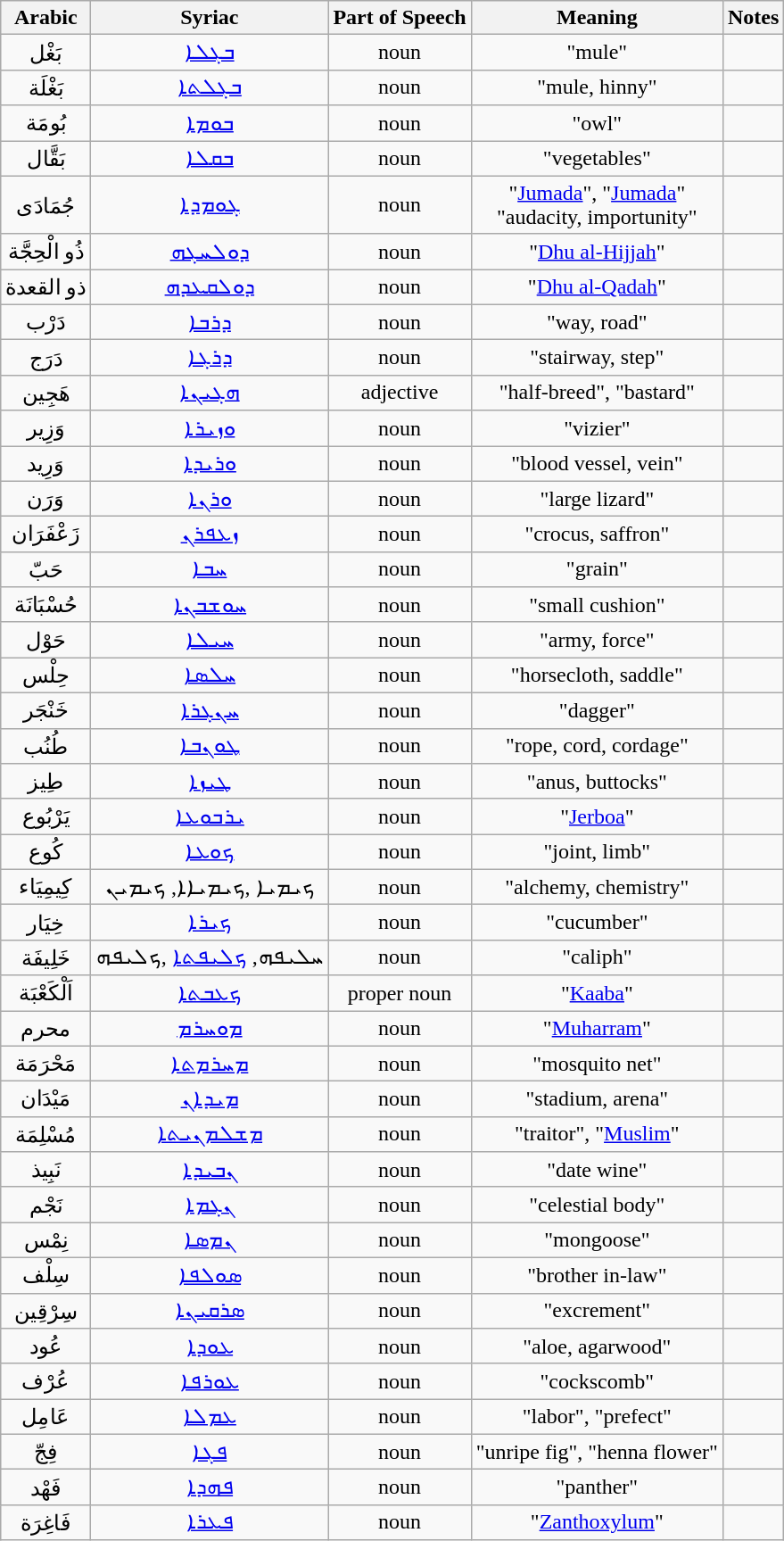<table class="wikitable">
<tr>
<th colspan="1">Arabic</th>
<th colspan="1">Syriac</th>
<th>Part of Speech</th>
<th colspan="1">Meaning</th>
<th>Notes</th>
</tr>
<tr style="text-align: center;">
<td>بَغْل</td>
<td><a href='#'>ܒܓܠܐ</a></td>
<td>noun</td>
<td>"mule"</td>
<td></td>
</tr>
<tr style="text-align: center;">
<td>بَغْلَة</td>
<td><a href='#'>ܒܓܠܬܐ</a></td>
<td>noun</td>
<td>"mule, hinny"</td>
<td></td>
</tr>
<tr style="text-align:center;">
<td>بُومَة</td>
<td><a href='#'>ܒܘܡܐ</a></td>
<td>noun</td>
<td>"owl"</td>
<td></td>
</tr>
<tr style="text-align: center;">
<td>بَقَّال</td>
<td><a href='#'>ܒܩܠܐ</a></td>
<td>noun</td>
<td>"vegetables"</td>
<td></td>
</tr>
<tr style="text-align: center;">
<td>جُمَادَى</td>
<td><a href='#'>ܓܘܡܕܐ</a></td>
<td>noun</td>
<td>"<a href='#'>Jumada</a>", "<a href='#'>Jumada</a>"<br>"audacity, importunity"</td>
<td></td>
</tr>
<tr style="text-align: center;">
<td>ذُو الْحِجَّة</td>
<td><a href='#'>ܕܘܠܚܓܗ</a></td>
<td>noun</td>
<td>"<a href='#'>Dhu al-Hijjah</a>"</td>
<td></td>
</tr>
<tr style="text-align: center;">
<td>ذو القعدة</td>
<td><a href='#'>ܕܘܠܩܥܕܗ</a></td>
<td>noun</td>
<td>"<a href='#'>Dhu al-Qadah</a>"</td>
<td></td>
</tr>
<tr style="text-align: center;">
<td>دَرْب</td>
<td><a href='#'>ܕܪܒܐ</a></td>
<td>noun</td>
<td>"way, road"</td>
<td></td>
</tr>
<tr style="text-align: center;">
<td>دَرَج</td>
<td><a href='#'>ܕܪܓܐ</a></td>
<td>noun</td>
<td>"stairway, step"</td>
<td></td>
</tr>
<tr style="text-align: center;">
<td>هَجِين</td>
<td><a href='#'>ܗܓܝܢܐ</a></td>
<td>adjective</td>
<td>"half-breed", "bastard"</td>
<td></td>
</tr>
<tr style="text-align: center;">
<td>وَزِير</td>
<td><a href='#'>ܘܙܝܪܐ</a></td>
<td>noun</td>
<td>"vizier"</td>
<td></td>
</tr>
<tr style="text-align: center;">
<td>وَرِيد</td>
<td><a href='#'>ܘܪܝܕܐ</a></td>
<td>noun</td>
<td>"blood vessel, vein"</td>
<td></td>
</tr>
<tr style="text-align: center;">
<td>وَرَن</td>
<td><a href='#'>ܘܪܢܐ</a></td>
<td>noun</td>
<td>"large lizard"</td>
<td></td>
</tr>
<tr style="text-align: center;">
<td>زَعْفَرَان</td>
<td><a href='#'>ܙܥܦܪܢ</a></td>
<td>noun</td>
<td>"crocus, saffron"</td>
<td></td>
</tr>
<tr style="text-align: center;">
<td>حَبّ</td>
<td><a href='#'>ܚܒܐ</a></td>
<td>noun</td>
<td>"grain"</td>
<td></td>
</tr>
<tr style="text-align: center;">
<td>حُسْبَانَة</td>
<td><a href='#'>ܚܘܫܒܢܐ</a></td>
<td>noun</td>
<td>"small cushion"</td>
<td></td>
</tr>
<tr style="text-align: center;">
<td>حَوْل</td>
<td><a href='#'>ܚܝܠܐ</a></td>
<td>noun</td>
<td>"army, force"</td>
<td></td>
</tr>
<tr style="text-align: center;">
<td>حِلْس</td>
<td><a href='#'>ܚܠܣܐ</a></td>
<td>noun</td>
<td>"horsecloth, saddle"</td>
<td></td>
</tr>
<tr style="text-align: center;">
<td>خَنْجَر</td>
<td><a href='#'>ܚܢܓܪܐ</a></td>
<td>noun</td>
<td>"dagger"</td>
<td></td>
</tr>
<tr style="text-align: center;">
<td>طُنُب</td>
<td><a href='#'>ܛܘܢܒܐ</a></td>
<td>noun</td>
<td>"rope, cord, cordage"</td>
<td></td>
</tr>
<tr style="text-align: center;">
<td>طِيز</td>
<td><a href='#'>ܛܝܙܐ</a></td>
<td>noun</td>
<td>"anus, buttocks"</td>
<td></td>
</tr>
<tr style="text-align: center;">
<td>يَرْبُوع</td>
<td><a href='#'>ܝܪܒܘܥܐ</a></td>
<td>noun</td>
<td>"<a href='#'>Jerboa</a>"</td>
<td></td>
</tr>
<tr style="text-align: center;">
<td>كُوع</td>
<td><a href='#'>ܟܘܥܐ</a></td>
<td>noun</td>
<td>"joint, limb"</td>
<td></td>
</tr>
<tr style="text-align: center;">
<td>كِيمِيَاء</td>
<td>ܟܝܡܝܐ ,ܟܝܡܝܐܐ, ܟܝܡܝܢ</td>
<td>noun</td>
<td>"alchemy, chemistry"</td>
<td></td>
</tr>
<tr style="text-align: center;">
<td>خِيَار</td>
<td><a href='#'>ܟܝܪܐ</a></td>
<td>noun</td>
<td>"cucumber"</td>
<td></td>
</tr>
<tr style="text-align: center;">
<td>خَلِيفَة</td>
<td>ܚܠܝܦܗ, <a href='#'>ܟܠܝܦܬܐ</a> ,ܟܠܝܦܗ</td>
<td>noun</td>
<td>"caliph"</td>
<td></td>
</tr>
<tr style="text-align: center;">
<td>اَلْكَعْبَة</td>
<td><a href='#'>ܟܥܒܬܐ</a></td>
<td>proper noun</td>
<td>"<a href='#'>Kaaba</a>"</td>
<td></td>
</tr>
<tr style="text-align: center;">
<td>محرم</td>
<td><a href='#'>ܡܘܚܪܡ</a></td>
<td>noun</td>
<td>"<a href='#'>Muharram</a>"</td>
<td></td>
</tr>
<tr style="text-align: center;">
<td>مَحْرَمَة</td>
<td><a href='#'>ܡܚܪܡܬܐ</a></td>
<td>noun</td>
<td>"mosquito net"</td>
<td></td>
</tr>
<tr style="text-align: center;">
<td>مَيْدَان</td>
<td><a href='#'>ܡܝܕܐܢ</a></td>
<td>noun</td>
<td>"stadium, arena"</td>
<td></td>
</tr>
<tr style="text-align: center;">
<td>مُسْلِمَة</td>
<td><a href='#'>ܡܫܠܡܢܝܬܐ</a></td>
<td>noun</td>
<td>"traitor", "<a href='#'>Muslim</a>"</td>
<td></td>
</tr>
<tr style="text-align: center;">
<td>نَبِيذ</td>
<td><a href='#'>ܢܒܝܕܐ</a></td>
<td>noun</td>
<td>"date wine"</td>
<td></td>
</tr>
<tr style="text-align: center;">
<td>نَجْم</td>
<td><a href='#'>ܢܓܡܐ</a></td>
<td>noun</td>
<td>"celestial body"</td>
<td></td>
</tr>
<tr style="text-align: center;">
<td>نِمْس</td>
<td><a href='#'>ܢܡܣܐ</a></td>
<td>noun</td>
<td>"mongoose"</td>
<td></td>
</tr>
<tr style="text-align: center;">
<td>سِلْف</td>
<td><a href='#'>ܣܘܠܦܐ</a></td>
<td>noun</td>
<td>"brother in-law"</td>
<td></td>
</tr>
<tr style="text-align: center;">
<td>سِرْقِين</td>
<td><a href='#'>ܣܪܩܝܢܐ</a></td>
<td>noun</td>
<td>"excrement"</td>
<td></td>
</tr>
<tr style="text-align: center;">
<td>عُود</td>
<td><a href='#'>ܥܘܕܐ</a></td>
<td>noun</td>
<td>"aloe, agarwood"</td>
<td></td>
</tr>
<tr style="text-align: center;">
<td>عُرْف</td>
<td><a href='#'>ܥܘܪܦܐ</a></td>
<td>noun</td>
<td>"cockscomb"</td>
<td></td>
</tr>
<tr style="text-align: center;">
<td>عَامِل</td>
<td><a href='#'>ܥܡܠܐ</a></td>
<td>noun</td>
<td>"labor", "prefect"</td>
<td></td>
</tr>
<tr style="text-align: center;">
<td>فِجّ</td>
<td><a href='#'>ܦܓܐ</a></td>
<td>noun</td>
<td>"unripe fig", "henna flower"</td>
<td></td>
</tr>
<tr style="text-align: center;">
<td>فَهْد</td>
<td><a href='#'>ܦܗܕܐ</a></td>
<td>noun</td>
<td>"panther"</td>
<td></td>
</tr>
<tr style="text-align: center;">
<td>فَاغِرَة</td>
<td><a href='#'>ܦܥܪܐ</a></td>
<td>noun</td>
<td>"<a href='#'>Zanthoxylum</a>"</td>
<td></td>
</tr>
</table>
